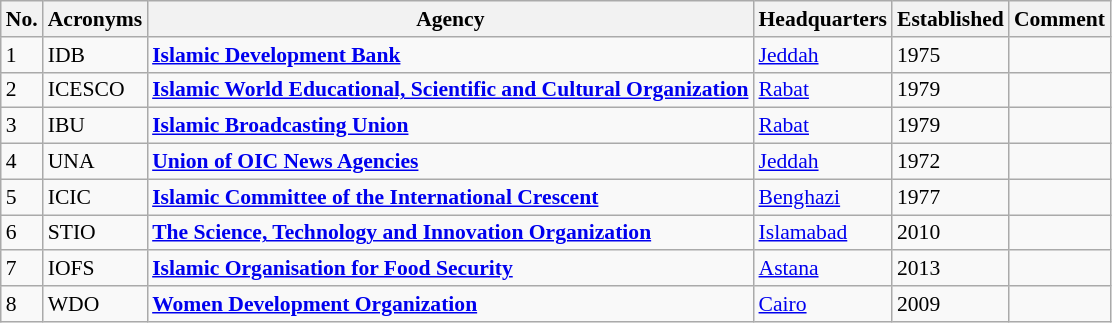<table class="wikitable sortable" style="font-size:90%; ">
<tr>
<th>No.</th>
<th>Acronyms</th>
<th>Agency</th>
<th>Headquarters</th>
<th>Established</th>
<th>Comment</th>
</tr>
<tr>
<td>1</td>
<td>IDB</td>
<td><strong><a href='#'>Islamic Development Bank</a></strong></td>
<td> <a href='#'>Jeddah</a></td>
<td>1975</td>
<td></td>
</tr>
<tr>
<td>2</td>
<td>ICESCO</td>
<td><strong><a href='#'>Islamic World Educational, Scientific and Cultural Organization</a></strong></td>
<td> <a href='#'>Rabat</a></td>
<td>1979</td>
<td></td>
</tr>
<tr>
<td>3</td>
<td>IBU</td>
<td><strong><a href='#'>Islamic Broadcasting Union</a></strong></td>
<td> <a href='#'>Rabat</a></td>
<td>1979</td>
<td></td>
</tr>
<tr>
<td>4</td>
<td>UNA</td>
<td><strong><a href='#'>Union of OIC News Agencies</a></strong></td>
<td> <a href='#'>Jeddah</a></td>
<td>1972</td>
<td></td>
</tr>
<tr>
<td>5</td>
<td>ICIC</td>
<td><strong><a href='#'>Islamic Committee of the International Crescent</a></strong></td>
<td> <a href='#'>Benghazi</a></td>
<td>1977</td>
<td></td>
</tr>
<tr>
<td>6</td>
<td>STIO</td>
<td><strong><a href='#'>The Science, Technology and Innovation Organization</a></strong></td>
<td> <a href='#'>Islamabad</a></td>
<td>2010</td>
<td></td>
</tr>
<tr>
<td>7</td>
<td>IOFS</td>
<td><strong><a href='#'>Islamic Organisation for Food Security</a></strong></td>
<td> <a href='#'>Astana</a></td>
<td>2013</td>
<td></td>
</tr>
<tr>
<td>8</td>
<td>WDO</td>
<td><strong><a href='#'>Women Development Organization</a></strong></td>
<td> <a href='#'>Cairo</a></td>
<td>2009</td>
<td></td>
</tr>
</table>
